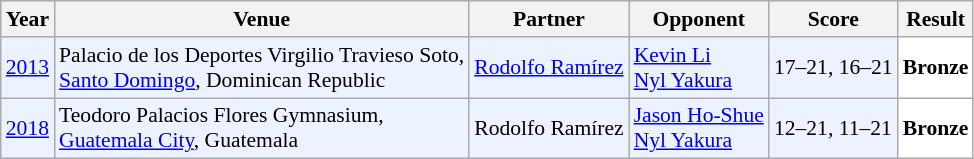<table class="sortable wikitable" style="font-size: 90%;">
<tr>
<th>Year</th>
<th>Venue</th>
<th>Partner</th>
<th>Opponent</th>
<th>Score</th>
<th>Result</th>
</tr>
<tr style="background:#ECF2FF">
<td align="center"><a href='#'>2013</a></td>
<td align="left">Palacio de los Deportes Virgilio Travieso Soto,<br><a href='#'>Santo Domingo</a>, Dominican Republic</td>
<td align="left"> <a href='#'>Rodolfo Ramírez</a></td>
<td align="left"> <a href='#'>Kevin Li</a><br> <a href='#'>Nyl Yakura</a></td>
<td align="left">17–21, 16–21</td>
<td style="text-align:left; background:white"> <strong>Bronze</strong></td>
</tr>
<tr style="background:#ECF2FF">
<td align="center"><a href='#'>2018</a></td>
<td align="left">Teodoro Palacios Flores Gymnasium,<br><a href='#'>Guatemala City</a>, Guatemala</td>
<td align="left"> Rodolfo Ramírez</td>
<td align="left"> <a href='#'>Jason Ho-Shue</a><br> <a href='#'>Nyl Yakura</a></td>
<td align="left">12–21, 11–21</td>
<td style="text-align:left; background:white"> <strong>Bronze</strong></td>
</tr>
</table>
